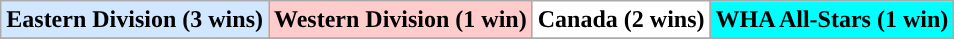<table class="wikitable sortable">
<tr>
<th style="background:#d0e7ff;">Eastern Division (3 wins)</th>
<th style="background:#fcc;">Western Division (1 win)</th>
<th style="background:#ffffff;">Canada (2 wins)</th>
<th style="background:#00FFFF;">WHA All-Stars (1 win)</th>
</tr>
<tr>
</tr>
</table>
